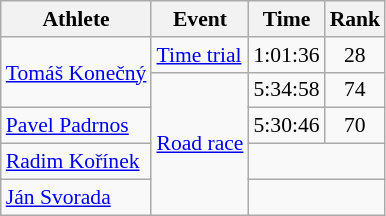<table class=wikitable style=font-size:90%;text-align:center>
<tr>
<th>Athlete</th>
<th>Event</th>
<th>Time</th>
<th>Rank</th>
</tr>
<tr>
<td align=left rowspan=2><a href='#'>Tomáš Konečný</a></td>
<td align=left><a href='#'>Time trial</a></td>
<td>1:01:36</td>
<td>28</td>
</tr>
<tr>
<td align=left rowspan=4><a href='#'>Road race</a></td>
<td>5:34:58</td>
<td>74</td>
</tr>
<tr>
<td align=left><a href='#'>Pavel Padrnos</a></td>
<td>5:30:46</td>
<td>70</td>
</tr>
<tr>
<td align=left><a href='#'>Radim Kořínek</a></td>
<td colspan=2></td>
</tr>
<tr>
<td align=left><a href='#'>Ján Svorada</a></td>
<td colspan=2></td>
</tr>
</table>
